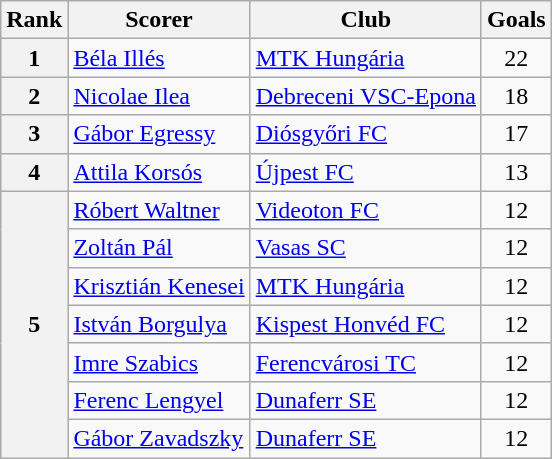<table class="wikitable" style="text-align:center">
<tr>
<th>Rank</th>
<th>Scorer</th>
<th>Club</th>
<th>Goals</th>
</tr>
<tr>
<th rowspan="1">1</th>
<td align=left> <a href='#'>Béla Illés</a></td>
<td align=left><a href='#'>MTK Hungária</a></td>
<td>22</td>
</tr>
<tr>
<th rowspan="1">2</th>
<td align=left> <a href='#'>Nicolae Ilea</a></td>
<td align=left><a href='#'>Debreceni VSC-Epona</a></td>
<td>18</td>
</tr>
<tr>
<th rowspan="1">3</th>
<td align=left> <a href='#'>Gábor Egressy</a></td>
<td align=left><a href='#'>Diósgyőri FC</a></td>
<td>17</td>
</tr>
<tr>
<th rowspan="1">4</th>
<td align=left> <a href='#'>Attila Korsós</a></td>
<td align=left><a href='#'>Újpest FC</a></td>
<td>13</td>
</tr>
<tr>
<th rowspan="7">5</th>
<td align=left> <a href='#'>Róbert Waltner</a></td>
<td align=left><a href='#'>Videoton FC</a></td>
<td>12</td>
</tr>
<tr>
<td align=left> <a href='#'>Zoltán Pál</a></td>
<td align=left><a href='#'>Vasas SC</a></td>
<td>12</td>
</tr>
<tr>
<td align=left> <a href='#'>Krisztián Kenesei</a></td>
<td align=left><a href='#'>MTK Hungária</a></td>
<td>12</td>
</tr>
<tr>
<td align=left> <a href='#'>István Borgulya</a></td>
<td align=left><a href='#'>Kispest Honvéd FC</a></td>
<td>12</td>
</tr>
<tr>
<td align=left> <a href='#'>Imre Szabics</a></td>
<td align=left><a href='#'>Ferencvárosi TC</a></td>
<td>12</td>
</tr>
<tr>
<td align=left> <a href='#'>Ferenc Lengyel</a></td>
<td align=left><a href='#'>Dunaferr SE</a></td>
<td>12</td>
</tr>
<tr>
<td align=left> <a href='#'>Gábor Zavadszky</a></td>
<td align=left><a href='#'>Dunaferr SE</a></td>
<td>12</td>
</tr>
</table>
